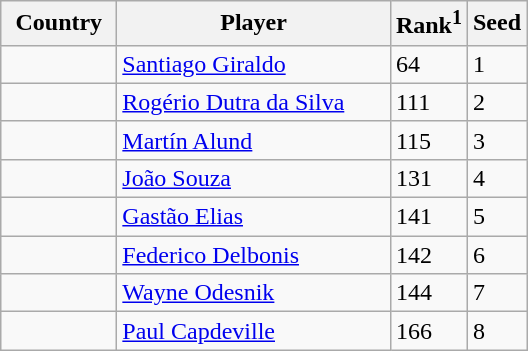<table class="sortable wikitable">
<tr>
<th width="70">Country</th>
<th width="175">Player</th>
<th>Rank<sup>1</sup></th>
<th>Seed</th>
</tr>
<tr>
<td></td>
<td><a href='#'>Santiago Giraldo</a></td>
<td>64</td>
<td>1</td>
</tr>
<tr>
<td></td>
<td><a href='#'>Rogério Dutra da Silva</a></td>
<td>111</td>
<td>2</td>
</tr>
<tr>
<td></td>
<td><a href='#'>Martín Alund</a></td>
<td>115</td>
<td>3</td>
</tr>
<tr>
<td></td>
<td><a href='#'>João Souza</a></td>
<td>131</td>
<td>4</td>
</tr>
<tr>
<td></td>
<td><a href='#'>Gastão Elias</a></td>
<td>141</td>
<td>5</td>
</tr>
<tr>
<td></td>
<td><a href='#'>Federico Delbonis</a></td>
<td>142</td>
<td>6</td>
</tr>
<tr>
<td></td>
<td><a href='#'>Wayne Odesnik</a></td>
<td>144</td>
<td>7</td>
</tr>
<tr>
<td></td>
<td><a href='#'>Paul Capdeville</a></td>
<td>166</td>
<td>8</td>
</tr>
</table>
